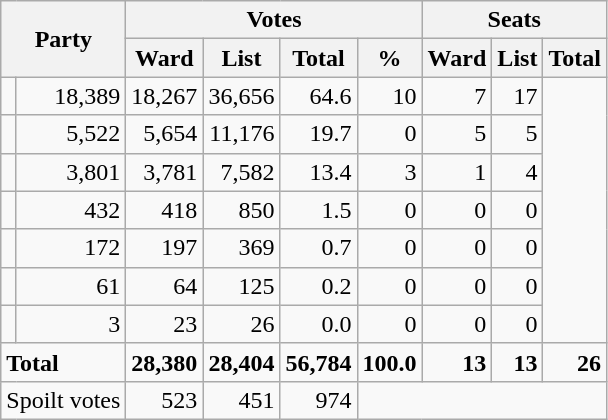<table class=wikitable style="text-align:right">
<tr>
<th rowspan="2" colspan="2">Party</th>
<th colspan="4" align="center">Votes</th>
<th colspan="3" align="center">Seats</th>
</tr>
<tr>
<th>Ward</th>
<th>List</th>
<th>Total</th>
<th>%</th>
<th>Ward</th>
<th>List</th>
<th>Total</th>
</tr>
<tr>
<td></td>
<td>18,389</td>
<td>18,267</td>
<td>36,656</td>
<td>64.6</td>
<td>10</td>
<td>7</td>
<td>17</td>
</tr>
<tr>
<td></td>
<td>5,522</td>
<td>5,654</td>
<td>11,176</td>
<td>19.7</td>
<td>0</td>
<td>5</td>
<td>5</td>
</tr>
<tr>
<td></td>
<td>3,801</td>
<td>3,781</td>
<td>7,582</td>
<td>13.4</td>
<td>3</td>
<td>1</td>
<td>4</td>
</tr>
<tr>
<td></td>
<td>432</td>
<td>418</td>
<td>850</td>
<td>1.5</td>
<td>0</td>
<td>0</td>
<td>0</td>
</tr>
<tr>
<td></td>
<td>172</td>
<td>197</td>
<td>369</td>
<td>0.7</td>
<td>0</td>
<td>0</td>
<td>0</td>
</tr>
<tr>
<td></td>
<td>61</td>
<td>64</td>
<td>125</td>
<td>0.2</td>
<td>0</td>
<td>0</td>
<td>0</td>
</tr>
<tr>
<td></td>
<td>3</td>
<td>23</td>
<td>26</td>
<td>0.0</td>
<td>0</td>
<td>0</td>
<td>0</td>
</tr>
<tr>
<td colspan="2" style="text-align:left"><strong>Total</strong></td>
<td><strong>28,380</strong></td>
<td><strong>28,404</strong></td>
<td><strong>56,784</strong></td>
<td><strong>100.0</strong></td>
<td><strong>13</strong></td>
<td><strong>13</strong></td>
<td><strong>26</strong></td>
</tr>
<tr>
<td colspan="2" style="text-align:left">Spoilt votes</td>
<td>523</td>
<td>451</td>
<td>974</td>
</tr>
</table>
